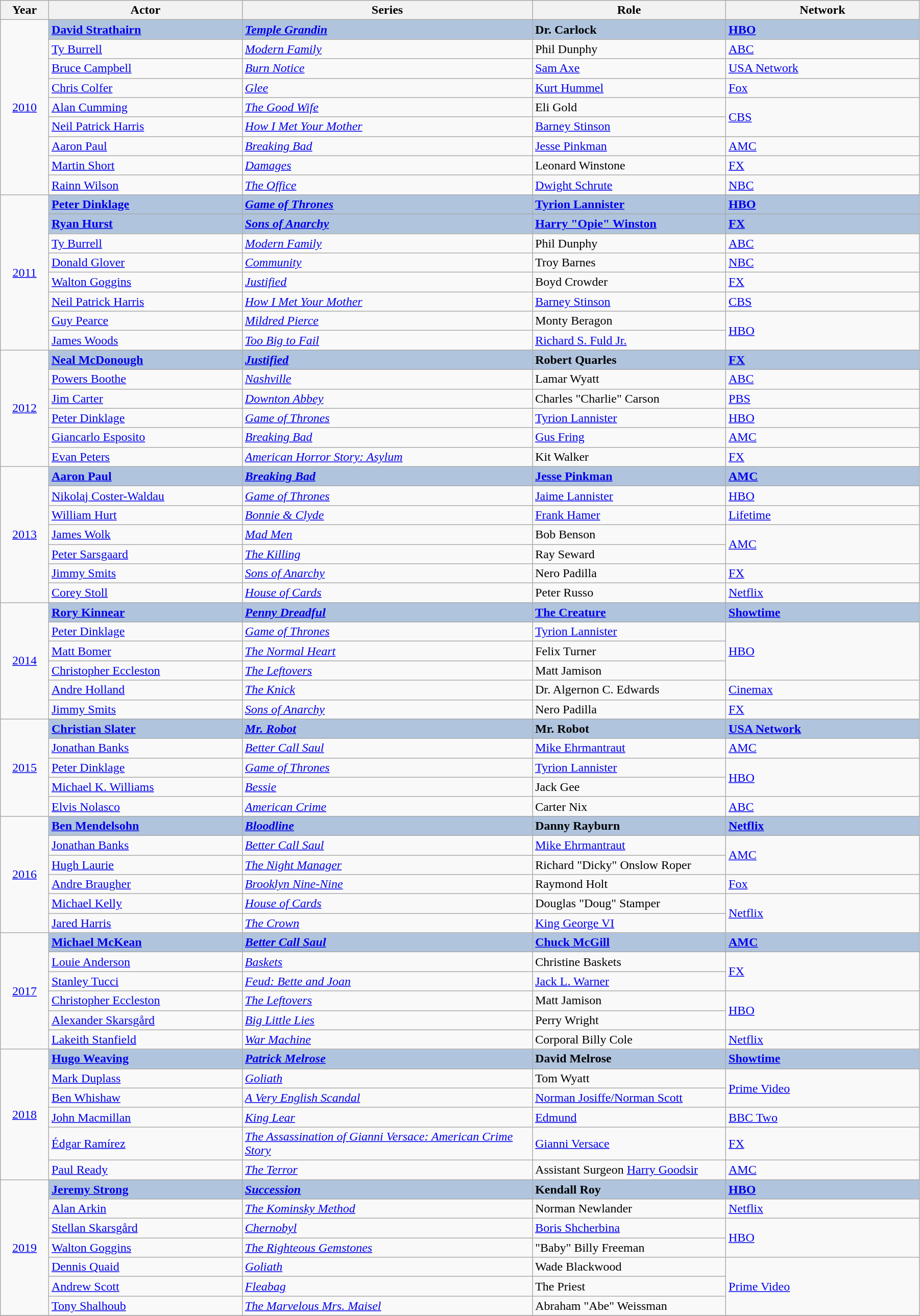<table class="wikitable" width="95%" cellpadding="5">
<tr>
<th width="5%">Year</th>
<th width="20%">Actor</th>
<th width="30%">Series</th>
<th width="20%">Role</th>
<th width="20%">Network</th>
</tr>
<tr>
<td rowspan="9" style="text-align:center;"><a href='#'>2010</a></td>
<td style="background:#B0C4DE;"><strong><a href='#'>David Strathairn</a></strong></td>
<td style="background:#B0C4DE;"><strong><em><a href='#'>Temple Grandin</a></em></strong></td>
<td style="background:#B0C4DE;"><strong>Dr. Carlock</strong></td>
<td style="background:#B0C4DE;"><strong><a href='#'>HBO</a></strong></td>
</tr>
<tr>
<td><a href='#'>Ty Burrell</a></td>
<td><em><a href='#'>Modern Family</a></em></td>
<td>Phil Dunphy</td>
<td><a href='#'>ABC</a></td>
</tr>
<tr>
<td><a href='#'>Bruce Campbell</a></td>
<td><em><a href='#'>Burn Notice</a></em></td>
<td><a href='#'>Sam Axe</a></td>
<td><a href='#'>USA Network</a></td>
</tr>
<tr>
<td><a href='#'>Chris Colfer</a></td>
<td><em><a href='#'>Glee</a></em></td>
<td><a href='#'>Kurt Hummel</a></td>
<td><a href='#'>Fox</a></td>
</tr>
<tr>
<td><a href='#'>Alan Cumming</a></td>
<td><em><a href='#'>The Good Wife</a></em></td>
<td>Eli Gold</td>
<td rowspan="2"><a href='#'>CBS</a></td>
</tr>
<tr>
<td><a href='#'>Neil Patrick Harris</a></td>
<td><em><a href='#'>How I Met Your Mother</a></em></td>
<td><a href='#'>Barney Stinson</a></td>
</tr>
<tr>
<td><a href='#'>Aaron Paul</a></td>
<td><em><a href='#'>Breaking Bad</a></em></td>
<td><a href='#'>Jesse Pinkman</a></td>
<td><a href='#'>AMC</a></td>
</tr>
<tr>
<td><a href='#'>Martin Short</a></td>
<td><em><a href='#'>Damages</a></em></td>
<td>Leonard Winstone</td>
<td><a href='#'>FX</a></td>
</tr>
<tr>
<td><a href='#'>Rainn Wilson</a></td>
<td><em><a href='#'>The Office</a></em></td>
<td><a href='#'>Dwight Schrute</a></td>
<td><a href='#'>NBC</a></td>
</tr>
<tr>
<td rowspan="8" style="text-align:center;"><a href='#'>2011</a></td>
<td style="background:#B0C4DE;"><strong><a href='#'>Peter Dinklage</a></strong></td>
<td style="background:#B0C4DE;"><strong><em><a href='#'>Game of Thrones</a></em></strong></td>
<td style="background:#B0C4DE;"><strong><a href='#'>Tyrion Lannister</a></strong></td>
<td style="background:#B0C4DE;"><strong><a href='#'>HBO</a></strong></td>
</tr>
<tr>
<td style="background:#B0C4DE;"><strong><a href='#'>Ryan Hurst</a></strong></td>
<td style="background:#B0C4DE;"><strong><em><a href='#'>Sons of Anarchy</a></em></strong></td>
<td style="background:#B0C4DE;"><strong><a href='#'>Harry "Opie" Winston</a></strong></td>
<td style="background:#B0C4DE;"><strong><a href='#'>FX</a></strong></td>
</tr>
<tr>
<td><a href='#'>Ty Burrell</a></td>
<td><em><a href='#'>Modern Family</a></em></td>
<td>Phil Dunphy</td>
<td><a href='#'>ABC</a></td>
</tr>
<tr>
<td><a href='#'>Donald Glover</a></td>
<td><em><a href='#'>Community</a></em></td>
<td>Troy Barnes</td>
<td><a href='#'>NBC</a></td>
</tr>
<tr>
<td><a href='#'>Walton Goggins</a></td>
<td><em><a href='#'>Justified</a></em></td>
<td>Boyd Crowder</td>
<td><a href='#'>FX</a></td>
</tr>
<tr>
<td><a href='#'>Neil Patrick Harris</a></td>
<td><em><a href='#'>How I Met Your Mother</a></em></td>
<td><a href='#'>Barney Stinson</a></td>
<td><a href='#'>CBS</a></td>
</tr>
<tr>
<td><a href='#'>Guy Pearce</a></td>
<td><em><a href='#'>Mildred Pierce</a></em></td>
<td>Monty Beragon</td>
<td rowspan="2"><a href='#'>HBO</a></td>
</tr>
<tr>
<td><a href='#'>James Woods</a></td>
<td><em><a href='#'>Too Big to Fail</a></em></td>
<td><a href='#'>Richard S. Fuld Jr.</a></td>
</tr>
<tr>
<td rowspan="6" style="text-align:center;"><a href='#'>2012</a></td>
<td style="background:#B0C4DE;"><strong><a href='#'>Neal McDonough</a></strong></td>
<td style="background:#B0C4DE;"><strong><em><a href='#'>Justified</a></em></strong></td>
<td style="background:#B0C4DE;"><strong>Robert Quarles</strong></td>
<td style="background:#B0C4DE;"><strong><a href='#'>FX</a></strong></td>
</tr>
<tr>
<td><a href='#'>Powers Boothe</a></td>
<td><em><a href='#'>Nashville</a></em></td>
<td>Lamar Wyatt</td>
<td><a href='#'>ABC</a></td>
</tr>
<tr>
<td><a href='#'>Jim Carter</a></td>
<td><em><a href='#'>Downton Abbey</a></em></td>
<td>Charles "Charlie" Carson</td>
<td><a href='#'>PBS</a></td>
</tr>
<tr>
<td><a href='#'>Peter Dinklage</a></td>
<td><em><a href='#'>Game of Thrones</a></em></td>
<td><a href='#'>Tyrion Lannister</a></td>
<td><a href='#'>HBO</a></td>
</tr>
<tr>
<td><a href='#'>Giancarlo Esposito</a></td>
<td><em><a href='#'>Breaking Bad</a></em></td>
<td><a href='#'>Gus Fring</a></td>
<td><a href='#'>AMC</a></td>
</tr>
<tr>
<td><a href='#'>Evan Peters</a></td>
<td><em><a href='#'>American Horror Story: Asylum</a></em></td>
<td>Kit Walker</td>
<td><a href='#'>FX</a></td>
</tr>
<tr>
<td rowspan="7" style="text-align:center;"><a href='#'>2013</a></td>
<td style="background:#B0C4DE;"><strong><a href='#'>Aaron Paul</a></strong></td>
<td style="background:#B0C4DE;"><strong><em><a href='#'>Breaking Bad</a></em></strong></td>
<td style="background:#B0C4DE;"><strong><a href='#'>Jesse Pinkman</a></strong></td>
<td style="background:#B0C4DE;"><strong><a href='#'>AMC</a></strong></td>
</tr>
<tr>
<td><a href='#'>Nikolaj Coster-Waldau</a></td>
<td><em><a href='#'>Game of Thrones</a></em></td>
<td><a href='#'>Jaime Lannister</a></td>
<td><a href='#'>HBO</a></td>
</tr>
<tr>
<td><a href='#'>William Hurt</a></td>
<td><em><a href='#'>Bonnie & Clyde</a></em></td>
<td><a href='#'>Frank Hamer</a></td>
<td><a href='#'>Lifetime</a></td>
</tr>
<tr>
<td><a href='#'>James Wolk</a></td>
<td><em><a href='#'>Mad Men</a></em></td>
<td>Bob Benson</td>
<td rowspan="2"><a href='#'>AMC</a></td>
</tr>
<tr>
<td><a href='#'>Peter Sarsgaard</a></td>
<td><em><a href='#'>The Killing</a></em></td>
<td>Ray Seward</td>
</tr>
<tr>
<td><a href='#'>Jimmy Smits</a></td>
<td><em><a href='#'>Sons of Anarchy</a></em></td>
<td>Nero Padilla</td>
<td><a href='#'>FX</a></td>
</tr>
<tr>
<td><a href='#'>Corey Stoll</a></td>
<td><em><a href='#'>House of Cards</a></em></td>
<td>Peter Russo</td>
<td><a href='#'>Netflix</a></td>
</tr>
<tr>
<td rowspan="6" style="text-align:center;"><a href='#'>2014</a></td>
<td style="background:#B0C4DE;"><strong><a href='#'>Rory Kinnear</a></strong></td>
<td style="background:#B0C4DE;"><strong><em><a href='#'>Penny Dreadful</a></em></strong></td>
<td style="background:#B0C4DE;"><strong><a href='#'>The Creature</a></strong></td>
<td style="background:#B0C4DE;"><strong><a href='#'>Showtime</a></strong></td>
</tr>
<tr>
<td><a href='#'>Peter Dinklage</a></td>
<td><em><a href='#'>Game of Thrones</a></em></td>
<td><a href='#'>Tyrion Lannister</a></td>
<td rowspan="3"><a href='#'>HBO</a></td>
</tr>
<tr>
<td><a href='#'>Matt Bomer</a></td>
<td><em><a href='#'>The Normal Heart</a></em></td>
<td>Felix Turner</td>
</tr>
<tr>
<td><a href='#'>Christopher Eccleston</a></td>
<td><em><a href='#'>The Leftovers</a></em></td>
<td>Matt Jamison</td>
</tr>
<tr>
<td><a href='#'>Andre Holland</a></td>
<td><em><a href='#'>The Knick</a></em></td>
<td>Dr. Algernon C. Edwards</td>
<td><a href='#'>Cinemax</a></td>
</tr>
<tr>
<td><a href='#'>Jimmy Smits</a></td>
<td><em><a href='#'>Sons of Anarchy</a></em></td>
<td>Nero Padilla</td>
<td><a href='#'>FX</a></td>
</tr>
<tr>
<td rowspan="5" style="text-align:center;"><a href='#'>2015</a></td>
<td style="background:#B0C4DE;"><strong><a href='#'>Christian Slater</a></strong></td>
<td style="background:#B0C4DE;"><strong><em><a href='#'>Mr. Robot</a></em></strong></td>
<td style="background:#B0C4DE;"><strong>Mr. Robot</strong></td>
<td style="background:#B0C4DE;"><strong><a href='#'>USA Network</a></strong></td>
</tr>
<tr>
<td><a href='#'>Jonathan Banks</a></td>
<td><em><a href='#'>Better Call Saul</a></em></td>
<td><a href='#'>Mike Ehrmantraut</a></td>
<td><a href='#'>AMC</a></td>
</tr>
<tr>
<td><a href='#'>Peter Dinklage</a></td>
<td><em><a href='#'>Game of Thrones</a></em></td>
<td><a href='#'>Tyrion Lannister</a></td>
<td rowspan="2"><a href='#'>HBO</a></td>
</tr>
<tr>
<td><a href='#'>Michael K. Williams</a></td>
<td><em><a href='#'>Bessie</a></em></td>
<td>Jack Gee</td>
</tr>
<tr>
<td><a href='#'>Elvis Nolasco</a></td>
<td><em><a href='#'>American Crime</a></em></td>
<td>Carter Nix</td>
<td><a href='#'>ABC</a></td>
</tr>
<tr>
<td rowspan="6" style="text-align:center;"><a href='#'>2016</a></td>
<td style="background:#B0C4DE;"><strong><a href='#'>Ben Mendelsohn</a></strong></td>
<td style="background:#B0C4DE;"><strong><em><a href='#'>Bloodline</a></em></strong></td>
<td style="background:#B0C4DE;"><strong>Danny Rayburn</strong></td>
<td style="background:#B0C4DE;"><strong><a href='#'>Netflix</a></strong></td>
</tr>
<tr>
<td><a href='#'>Jonathan Banks</a></td>
<td><em><a href='#'>Better Call Saul</a></em></td>
<td><a href='#'>Mike Ehrmantraut</a></td>
<td rowspan="2"><a href='#'>AMC</a></td>
</tr>
<tr>
<td><a href='#'>Hugh Laurie</a></td>
<td><em><a href='#'>The Night Manager</a></em></td>
<td>Richard "Dicky" Onslow Roper</td>
</tr>
<tr>
<td><a href='#'>Andre Braugher</a></td>
<td><em><a href='#'>Brooklyn Nine-Nine</a></em></td>
<td>Raymond Holt</td>
<td><a href='#'>Fox</a></td>
</tr>
<tr>
<td><a href='#'>Michael Kelly</a></td>
<td><em><a href='#'>House of Cards</a></em></td>
<td>Douglas "Doug" Stamper</td>
<td rowspan="2"><a href='#'>Netflix</a></td>
</tr>
<tr>
<td><a href='#'>Jared Harris</a></td>
<td><em><a href='#'>The Crown</a></em></td>
<td><a href='#'>King George VI</a></td>
</tr>
<tr>
<td rowspan="6" style="text-align:center;"><a href='#'>2017</a><br></td>
<td style="background:#B0C4DE;"><strong><a href='#'>Michael McKean</a></strong></td>
<td style="background:#B0C4DE;"><strong><em><a href='#'>Better Call Saul</a></em></strong></td>
<td style="background:#B0C4DE;"><strong><a href='#'>Chuck McGill</a></strong></td>
<td style="background:#B0C4DE;"><strong><a href='#'>AMC</a></strong></td>
</tr>
<tr>
<td><a href='#'>Louie Anderson</a></td>
<td><em><a href='#'>Baskets</a></em></td>
<td>Christine Baskets</td>
<td rowspan="2"><a href='#'>FX</a></td>
</tr>
<tr>
<td><a href='#'>Stanley Tucci</a></td>
<td><em><a href='#'>Feud: Bette and Joan</a></em></td>
<td><a href='#'>Jack L. Warner</a></td>
</tr>
<tr>
<td><a href='#'>Christopher Eccleston</a></td>
<td><em><a href='#'>The Leftovers</a></em></td>
<td>Matt Jamison</td>
<td rowspan="2"><a href='#'>HBO</a></td>
</tr>
<tr>
<td><a href='#'>Alexander Skarsgård</a></td>
<td><em><a href='#'>Big Little Lies</a></em></td>
<td>Perry Wright</td>
</tr>
<tr>
<td><a href='#'>Lakeith Stanfield</a></td>
<td><em><a href='#'>War Machine</a></em></td>
<td>Corporal Billy Cole</td>
<td><a href='#'>Netflix</a></td>
</tr>
<tr>
<td rowspan="6" style="text-align:center;"><a href='#'>2018</a><br></td>
<td style="background:#B0C4DE;"><strong><a href='#'>Hugo Weaving</a></strong></td>
<td style="background:#B0C4DE;"><strong><em><a href='#'>Patrick Melrose</a></em></strong></td>
<td style="background:#B0C4DE;"><strong>David Melrose</strong></td>
<td style="background:#B0C4DE;"><strong><a href='#'>Showtime</a></strong></td>
</tr>
<tr>
<td><a href='#'>Mark Duplass</a></td>
<td><em><a href='#'>Goliath</a></em></td>
<td>Tom Wyatt</td>
<td rowspan="2"><a href='#'>Prime Video</a></td>
</tr>
<tr>
<td><a href='#'>Ben Whishaw</a></td>
<td><em><a href='#'>A Very English Scandal</a></em></td>
<td><a href='#'>Norman Josiffe/Norman Scott</a></td>
</tr>
<tr>
<td><a href='#'>John Macmillan</a></td>
<td><em><a href='#'>King Lear</a></em></td>
<td><a href='#'>Edmund</a></td>
<td><a href='#'>BBC Two</a></td>
</tr>
<tr>
<td><a href='#'>Édgar Ramírez</a></td>
<td><em><a href='#'>The Assassination of Gianni Versace: American Crime Story</a></em></td>
<td><a href='#'>Gianni Versace</a></td>
<td><a href='#'>FX</a></td>
</tr>
<tr>
<td><a href='#'>Paul Ready</a></td>
<td><em><a href='#'>The Terror</a></em></td>
<td>Assistant Surgeon <a href='#'>Harry Goodsir</a></td>
<td><a href='#'>AMC</a></td>
</tr>
<tr>
<td rowspan="7" style="text-align:center;"><a href='#'>2019</a><br></td>
<td style="background:#B0C4DE;"><strong><a href='#'>Jeremy Strong</a></strong></td>
<td style="background:#B0C4DE;"><strong><em><a href='#'>Succession</a></em></strong></td>
<td style="background:#B0C4DE;"><strong>Kendall Roy</strong></td>
<td style="background:#B0C4DE;"><strong><a href='#'>HBO</a></strong></td>
</tr>
<tr>
<td><a href='#'>Alan Arkin</a></td>
<td><em><a href='#'>The Kominsky Method</a></em></td>
<td>Norman Newlander</td>
<td><a href='#'>Netflix</a></td>
</tr>
<tr>
<td><a href='#'>Stellan Skarsgård</a></td>
<td><em><a href='#'>Chernobyl</a></em></td>
<td><a href='#'>Boris Shcherbina</a></td>
<td rowspan="2"><a href='#'>HBO</a></td>
</tr>
<tr>
<td><a href='#'>Walton Goggins</a></td>
<td><em><a href='#'>The Righteous Gemstones</a></em></td>
<td>"Baby" Billy Freeman</td>
</tr>
<tr>
<td><a href='#'>Dennis Quaid</a></td>
<td><em><a href='#'>Goliath</a></em></td>
<td>Wade Blackwood</td>
<td rowspan="3"><a href='#'>Prime Video</a></td>
</tr>
<tr>
<td><a href='#'>Andrew Scott</a></td>
<td><em><a href='#'>Fleabag</a></em></td>
<td>The Priest</td>
</tr>
<tr>
<td><a href='#'>Tony Shalhoub</a></td>
<td><em><a href='#'>The Marvelous Mrs. Maisel</a></em></td>
<td>Abraham "Abe" Weissman</td>
</tr>
<tr>
</tr>
</table>
